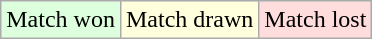<table class="wikitable">
<tr bgcolor="#ddffdd">
<td>Match won</td>
<td bgcolor="#ffffdd">Match drawn</td>
<td bgcolor="#ffdddd">Match lost</td>
</tr>
</table>
